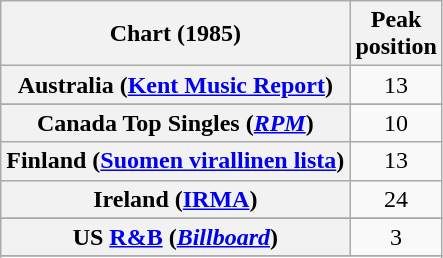<table class="wikitable sortable plainrowheaders" style="text-align:center">
<tr>
<th scope="col">Chart (1985)</th>
<th scope="col">Peak<br> position</th>
</tr>
<tr>
<th scope="row">Australia (<a href='#'>Kent Music Report</a>)</th>
<td>13</td>
</tr>
<tr>
</tr>
<tr>
<th scope="row">Canada Top Singles (<em><a href='#'>RPM</a></em>)</th>
<td style="text-align:center;">10</td>
</tr>
<tr>
<th scope="row">Finland (<a href='#'>Suomen virallinen lista</a>)</th>
<td style="text-align:center;">13</td>
</tr>
<tr>
<th scope="row">Ireland (<a href='#'>IRMA</a>)</th>
<td style="text-align:center;">24</td>
</tr>
<tr>
</tr>
<tr>
</tr>
<tr>
</tr>
<tr>
</tr>
<tr>
<th scope="row">US <a href='#'>R&B</a> (<em><a href='#'>Billboard</a></em>)</th>
<td style="text-align:center;">3</td>
</tr>
<tr>
</tr>
<tr>
</tr>
<tr>
</tr>
</table>
